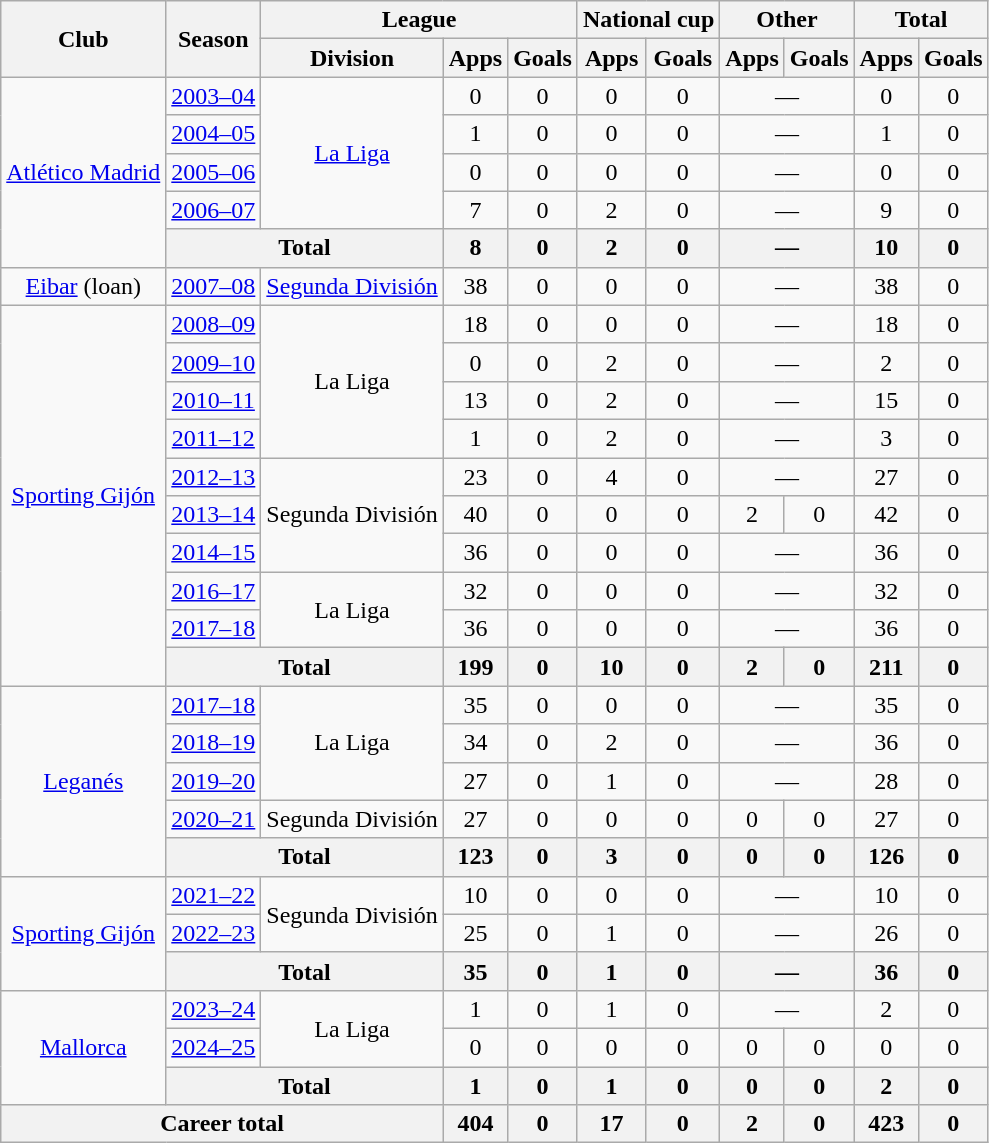<table class="wikitable" style="text-align:center">
<tr>
<th rowspan="2">Club</th>
<th rowspan="2">Season</th>
<th colspan="3">League</th>
<th colspan="2">National cup</th>
<th colspan="2">Other</th>
<th colspan="2">Total</th>
</tr>
<tr>
<th>Division</th>
<th>Apps</th>
<th>Goals</th>
<th>Apps</th>
<th>Goals</th>
<th>Apps</th>
<th>Goals</th>
<th>Apps</th>
<th>Goals</th>
</tr>
<tr>
<td rowspan="5"><a href='#'>Atlético Madrid</a></td>
<td><a href='#'>2003–04</a></td>
<td rowspan="4"><a href='#'>La Liga</a></td>
<td>0</td>
<td>0</td>
<td>0</td>
<td>0</td>
<td colspan="2">—</td>
<td>0</td>
<td>0</td>
</tr>
<tr>
<td><a href='#'>2004–05</a></td>
<td>1</td>
<td>0</td>
<td>0</td>
<td>0</td>
<td colspan="2">—</td>
<td>1</td>
<td>0</td>
</tr>
<tr>
<td><a href='#'>2005–06</a></td>
<td>0</td>
<td>0</td>
<td>0</td>
<td>0</td>
<td colspan="2">—</td>
<td>0</td>
<td>0</td>
</tr>
<tr>
<td><a href='#'>2006–07</a></td>
<td>7</td>
<td>0</td>
<td>2</td>
<td>0</td>
<td colspan="2">—</td>
<td>9</td>
<td>0</td>
</tr>
<tr>
<th colspan="2">Total</th>
<th>8</th>
<th>0</th>
<th>2</th>
<th>0</th>
<th colspan="2">—</th>
<th>10</th>
<th>0</th>
</tr>
<tr>
<td><a href='#'>Eibar</a> (loan)</td>
<td><a href='#'>2007–08</a></td>
<td><a href='#'>Segunda División</a></td>
<td>38</td>
<td>0</td>
<td>0</td>
<td>0</td>
<td colspan="2">—</td>
<td>38</td>
<td>0</td>
</tr>
<tr>
<td rowspan="10"><a href='#'>Sporting Gijón</a></td>
<td><a href='#'>2008–09</a></td>
<td rowspan="4">La Liga</td>
<td>18</td>
<td>0</td>
<td>0</td>
<td>0</td>
<td colspan="2">—</td>
<td>18</td>
<td>0</td>
</tr>
<tr>
<td><a href='#'>2009–10</a></td>
<td>0</td>
<td>0</td>
<td>2</td>
<td>0</td>
<td colspan="2">—</td>
<td>2</td>
<td>0</td>
</tr>
<tr>
<td><a href='#'>2010–11</a></td>
<td>13</td>
<td>0</td>
<td>2</td>
<td>0</td>
<td colspan="2">—</td>
<td>15</td>
<td>0</td>
</tr>
<tr>
<td><a href='#'>2011–12</a></td>
<td>1</td>
<td>0</td>
<td>2</td>
<td>0</td>
<td colspan="2">—</td>
<td>3</td>
<td>0</td>
</tr>
<tr>
<td><a href='#'>2012–13</a></td>
<td rowspan="3">Segunda División</td>
<td>23</td>
<td>0</td>
<td>4</td>
<td>0</td>
<td colspan="2">—</td>
<td>27</td>
<td>0</td>
</tr>
<tr>
<td><a href='#'>2013–14</a></td>
<td>40</td>
<td>0</td>
<td>0</td>
<td>0</td>
<td>2</td>
<td>0</td>
<td>42</td>
<td>0</td>
</tr>
<tr>
<td><a href='#'>2014–15</a></td>
<td>36</td>
<td>0</td>
<td>0</td>
<td>0</td>
<td colspan="2">—</td>
<td>36</td>
<td>0</td>
</tr>
<tr>
<td><a href='#'>2016–17</a></td>
<td rowspan="2">La Liga</td>
<td>32</td>
<td>0</td>
<td>0</td>
<td>0</td>
<td colspan="2">—</td>
<td>32</td>
<td>0</td>
</tr>
<tr>
<td><a href='#'>2017–18</a></td>
<td>36</td>
<td>0</td>
<td>0</td>
<td>0</td>
<td colspan="2">—</td>
<td>36</td>
<td>0</td>
</tr>
<tr>
<th colspan="2">Total</th>
<th>199</th>
<th>0</th>
<th>10</th>
<th>0</th>
<th>2</th>
<th>0</th>
<th>211</th>
<th>0</th>
</tr>
<tr>
<td rowspan="5"><a href='#'>Leganés</a></td>
<td><a href='#'>2017–18</a></td>
<td rowspan="3">La Liga</td>
<td>35</td>
<td>0</td>
<td>0</td>
<td>0</td>
<td colspan="2">—</td>
<td>35</td>
<td>0</td>
</tr>
<tr>
<td><a href='#'>2018–19</a></td>
<td>34</td>
<td>0</td>
<td>2</td>
<td>0</td>
<td colspan="2">—</td>
<td>36</td>
<td>0</td>
</tr>
<tr>
<td><a href='#'>2019–20</a></td>
<td>27</td>
<td>0</td>
<td>1</td>
<td>0</td>
<td colspan="2">—</td>
<td>28</td>
<td>0</td>
</tr>
<tr>
<td><a href='#'>2020–21</a></td>
<td>Segunda División</td>
<td>27</td>
<td>0</td>
<td>0</td>
<td>0</td>
<td>0</td>
<td>0</td>
<td>27</td>
<td>0</td>
</tr>
<tr>
<th colspan="2">Total</th>
<th>123</th>
<th>0</th>
<th>3</th>
<th>0</th>
<th>0</th>
<th>0</th>
<th>126</th>
<th>0</th>
</tr>
<tr>
<td rowspan="3"><a href='#'>Sporting Gijón</a></td>
<td><a href='#'>2021–22</a></td>
<td rowspan="2">Segunda División</td>
<td>10</td>
<td>0</td>
<td>0</td>
<td>0</td>
<td colspan="2">—</td>
<td>10</td>
<td>0</td>
</tr>
<tr>
<td><a href='#'>2022–23</a></td>
<td>25</td>
<td>0</td>
<td>1</td>
<td>0</td>
<td colspan="2">—</td>
<td>26</td>
<td>0</td>
</tr>
<tr>
<th colspan="2">Total</th>
<th>35</th>
<th>0</th>
<th>1</th>
<th>0</th>
<th colspan="2">—</th>
<th>36</th>
<th>0</th>
</tr>
<tr>
<td rowspan="3"><a href='#'>Mallorca</a></td>
<td><a href='#'>2023–24</a></td>
<td rowspan="2">La Liga</td>
<td>1</td>
<td>0</td>
<td>1</td>
<td>0</td>
<td colspan="2">—</td>
<td>2</td>
<td>0</td>
</tr>
<tr>
<td><a href='#'>2024–25</a></td>
<td>0</td>
<td>0</td>
<td>0</td>
<td>0</td>
<td>0</td>
<td>0</td>
<td>0</td>
<td>0</td>
</tr>
<tr>
<th colspan="2">Total</th>
<th>1</th>
<th>0</th>
<th>1</th>
<th>0</th>
<th>0</th>
<th>0</th>
<th>2</th>
<th>0</th>
</tr>
<tr>
<th colspan="3">Career total</th>
<th>404</th>
<th>0</th>
<th>17</th>
<th>0</th>
<th>2</th>
<th>0</th>
<th>423</th>
<th>0</th>
</tr>
</table>
